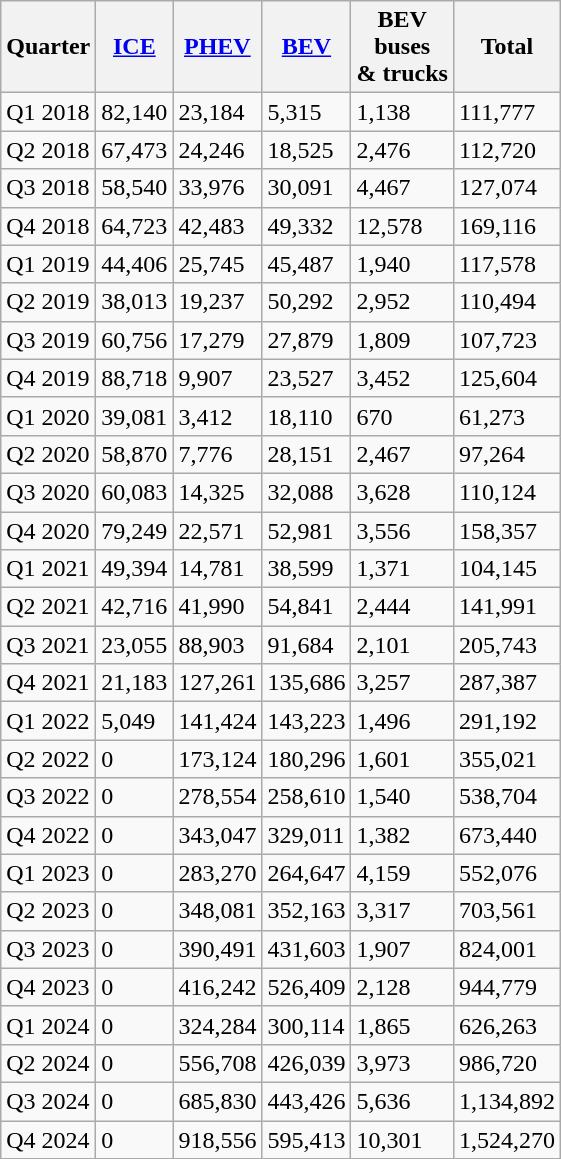<table class="wikitable defaultright col1left">
<tr>
<th>Quarter</th>
<th><a href='#'>ICE</a></th>
<th><a href='#'>PHEV</a></th>
<th><a href='#'>BEV</a></th>
<th>BEV<br>buses <br>& trucks</th>
<th>Total</th>
</tr>
<tr>
<td>Q1 2018</td>
<td>82,140</td>
<td>23,184</td>
<td>5,315</td>
<td>1,138</td>
<td>111,777</td>
</tr>
<tr>
<td>Q2 2018</td>
<td>67,473</td>
<td>24,246</td>
<td>18,525</td>
<td>2,476</td>
<td>112,720</td>
</tr>
<tr>
<td>Q3 2018</td>
<td>58,540</td>
<td>33,976</td>
<td>30,091</td>
<td>4,467</td>
<td>127,074</td>
</tr>
<tr>
<td>Q4 2018</td>
<td>64,723</td>
<td>42,483</td>
<td>49,332</td>
<td>12,578</td>
<td>169,116</td>
</tr>
<tr>
<td>Q1 2019</td>
<td>44,406</td>
<td>25,745</td>
<td>45,487</td>
<td>1,940</td>
<td>117,578</td>
</tr>
<tr>
<td>Q2 2019</td>
<td>38,013</td>
<td>19,237</td>
<td>50,292</td>
<td>2,952</td>
<td>110,494</td>
</tr>
<tr>
<td>Q3 2019</td>
<td>60,756</td>
<td>17,279</td>
<td>27,879</td>
<td>1,809</td>
<td>107,723</td>
</tr>
<tr>
<td>Q4 2019</td>
<td>88,718</td>
<td>9,907</td>
<td>23,527</td>
<td>3,452</td>
<td>125,604</td>
</tr>
<tr>
<td>Q1 2020</td>
<td>39,081</td>
<td>3,412</td>
<td>18,110</td>
<td>670</td>
<td>61,273</td>
</tr>
<tr>
<td>Q2 2020</td>
<td>58,870</td>
<td>7,776</td>
<td>28,151</td>
<td>2,467</td>
<td>97,264</td>
</tr>
<tr>
<td>Q3 2020</td>
<td>60,083</td>
<td>14,325</td>
<td>32,088</td>
<td>3,628</td>
<td>110,124</td>
</tr>
<tr>
<td>Q4 2020</td>
<td>79,249</td>
<td>22,571</td>
<td>52,981</td>
<td>3,556</td>
<td>158,357</td>
</tr>
<tr>
<td>Q1 2021</td>
<td>49,394</td>
<td>14,781</td>
<td>38,599</td>
<td>1,371</td>
<td>104,145</td>
</tr>
<tr>
<td>Q2 2021</td>
<td>42,716</td>
<td>41,990</td>
<td>54,841</td>
<td>2,444</td>
<td>141,991</td>
</tr>
<tr>
<td>Q3 2021</td>
<td>23,055</td>
<td>88,903</td>
<td>91,684</td>
<td>2,101</td>
<td>205,743</td>
</tr>
<tr>
<td>Q4 2021</td>
<td>21,183</td>
<td>127,261</td>
<td>135,686</td>
<td>3,257</td>
<td>287,387</td>
</tr>
<tr>
<td>Q1 2022</td>
<td>5,049</td>
<td>141,424</td>
<td>143,223</td>
<td>1,496</td>
<td>291,192</td>
</tr>
<tr>
<td>Q2 2022</td>
<td>0</td>
<td>173,124</td>
<td>180,296</td>
<td>1,601</td>
<td>355,021</td>
</tr>
<tr>
<td>Q3 2022</td>
<td>0</td>
<td>278,554</td>
<td>258,610</td>
<td>1,540</td>
<td>538,704</td>
</tr>
<tr>
<td>Q4 2022</td>
<td>0</td>
<td>343,047</td>
<td>329,011</td>
<td>1,382</td>
<td>673,440</td>
</tr>
<tr>
<td>Q1 2023</td>
<td>0</td>
<td>283,270</td>
<td>264,647</td>
<td>4,159</td>
<td>552,076</td>
</tr>
<tr>
<td>Q2 2023</td>
<td>0</td>
<td>348,081</td>
<td>352,163</td>
<td>3,317</td>
<td>703,561</td>
</tr>
<tr>
<td>Q3 2023</td>
<td>0</td>
<td>390,491</td>
<td>431,603</td>
<td>1,907</td>
<td>824,001</td>
</tr>
<tr>
<td>Q4 2023</td>
<td>0</td>
<td>416,242</td>
<td>526,409</td>
<td>2,128</td>
<td>944,779</td>
</tr>
<tr>
<td>Q1 2024</td>
<td>0</td>
<td>324,284</td>
<td>300,114</td>
<td>1,865</td>
<td>626,263</td>
</tr>
<tr>
<td>Q2 2024</td>
<td>0</td>
<td>556,708</td>
<td>426,039</td>
<td>3,973</td>
<td>986,720</td>
</tr>
<tr>
<td>Q3 2024</td>
<td>0</td>
<td>685,830</td>
<td>443,426</td>
<td>5,636</td>
<td>1,134,892</td>
</tr>
<tr>
<td>Q4 2024</td>
<td>0</td>
<td>918,556</td>
<td>595,413</td>
<td>10,301</td>
<td>1,524,270</td>
</tr>
</table>
